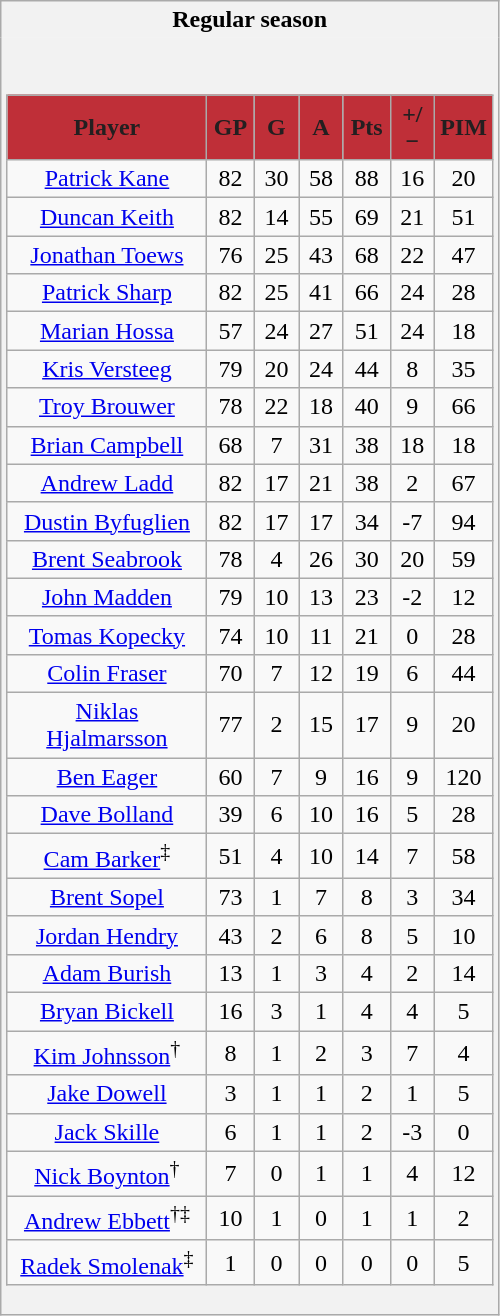<table class="wikitable">
<tr>
<th style="border: 0;">Regular season</th>
</tr>
<tr>
<td style="background: #f2f2f2; border: 0; text-align: center;"><br><table class="wikitable" style="width:100%;">
<tr align=center>
<th style="background:#bf2f38; color:#231f20; width:47%;">Player</th>
<th style="background:#bf2f38; color:#231f20; width:10%;">GP</th>
<th style="background:#bf2f38; color:#231f20; width:10%;">G</th>
<th style="background:#bf2f38; color:#231f20; width:10%;">A</th>
<th style="background:#bf2f38; color:#231f20; width:10%;">Pts</th>
<th style="background:#bf2f38; color:#231f20; width:10%;">+/−</th>
<th style="background:#bf2f38; color:#231f20; width:10%;">PIM</th>
</tr>
<tr>
<td><a href='#'>Patrick Kane</a></td>
<td>82</td>
<td>30</td>
<td>58</td>
<td>88</td>
<td>16</td>
<td>20</td>
</tr>
<tr>
<td><a href='#'>Duncan Keith</a></td>
<td>82</td>
<td>14</td>
<td>55</td>
<td>69</td>
<td>21</td>
<td>51</td>
</tr>
<tr>
<td><a href='#'>Jonathan Toews</a></td>
<td>76</td>
<td>25</td>
<td>43</td>
<td>68</td>
<td>22</td>
<td>47</td>
</tr>
<tr>
<td><a href='#'>Patrick Sharp</a></td>
<td>82</td>
<td>25</td>
<td>41</td>
<td>66</td>
<td>24</td>
<td>28</td>
</tr>
<tr>
<td><a href='#'>Marian Hossa</a></td>
<td>57</td>
<td>24</td>
<td>27</td>
<td>51</td>
<td>24</td>
<td>18</td>
</tr>
<tr>
<td><a href='#'>Kris Versteeg</a></td>
<td>79</td>
<td>20</td>
<td>24</td>
<td>44</td>
<td>8</td>
<td>35</td>
</tr>
<tr>
<td><a href='#'>Troy Brouwer</a></td>
<td>78</td>
<td>22</td>
<td>18</td>
<td>40</td>
<td>9</td>
<td>66</td>
</tr>
<tr>
<td><a href='#'>Brian Campbell</a></td>
<td>68</td>
<td>7</td>
<td>31</td>
<td>38</td>
<td>18</td>
<td>18</td>
</tr>
<tr>
<td><a href='#'>Andrew Ladd</a></td>
<td>82</td>
<td>17</td>
<td>21</td>
<td>38</td>
<td>2</td>
<td>67</td>
</tr>
<tr>
<td><a href='#'>Dustin Byfuglien</a></td>
<td>82</td>
<td>17</td>
<td>17</td>
<td>34</td>
<td>-7</td>
<td>94</td>
</tr>
<tr>
<td><a href='#'>Brent Seabrook</a></td>
<td>78</td>
<td>4</td>
<td>26</td>
<td>30</td>
<td>20</td>
<td>59</td>
</tr>
<tr>
<td><a href='#'>John Madden</a></td>
<td>79</td>
<td>10</td>
<td>13</td>
<td>23</td>
<td>-2</td>
<td>12</td>
</tr>
<tr>
<td><a href='#'>Tomas Kopecky</a></td>
<td>74</td>
<td>10</td>
<td>11</td>
<td>21</td>
<td>0</td>
<td>28</td>
</tr>
<tr>
<td><a href='#'>Colin Fraser</a></td>
<td>70</td>
<td>7</td>
<td>12</td>
<td>19</td>
<td>6</td>
<td>44</td>
</tr>
<tr>
<td><a href='#'>Niklas Hjalmarsson</a></td>
<td>77</td>
<td>2</td>
<td>15</td>
<td>17</td>
<td>9</td>
<td>20</td>
</tr>
<tr>
<td><a href='#'>Ben Eager</a></td>
<td>60</td>
<td>7</td>
<td>9</td>
<td>16</td>
<td>9</td>
<td>120</td>
</tr>
<tr>
<td><a href='#'>Dave Bolland</a></td>
<td>39</td>
<td>6</td>
<td>10</td>
<td>16</td>
<td>5</td>
<td>28</td>
</tr>
<tr>
<td><a href='#'>Cam Barker</a><sup>‡</sup></td>
<td>51</td>
<td>4</td>
<td>10</td>
<td>14</td>
<td>7</td>
<td>58</td>
</tr>
<tr>
<td><a href='#'>Brent Sopel</a></td>
<td>73</td>
<td>1</td>
<td>7</td>
<td>8</td>
<td>3</td>
<td>34</td>
</tr>
<tr>
<td><a href='#'>Jordan Hendry</a></td>
<td>43</td>
<td>2</td>
<td>6</td>
<td>8</td>
<td>5</td>
<td>10</td>
</tr>
<tr>
<td><a href='#'>Adam Burish</a></td>
<td>13</td>
<td>1</td>
<td>3</td>
<td>4</td>
<td>2</td>
<td>14</td>
</tr>
<tr>
<td><a href='#'>Bryan Bickell</a></td>
<td>16</td>
<td>3</td>
<td>1</td>
<td>4</td>
<td>4</td>
<td>5</td>
</tr>
<tr>
<td><a href='#'>Kim Johnsson</a><sup>†</sup></td>
<td>8</td>
<td>1</td>
<td>2</td>
<td>3</td>
<td>7</td>
<td>4</td>
</tr>
<tr>
<td><a href='#'>Jake Dowell</a></td>
<td>3</td>
<td>1</td>
<td>1</td>
<td>2</td>
<td>1</td>
<td>5</td>
</tr>
<tr>
<td><a href='#'>Jack Skille</a></td>
<td>6</td>
<td>1</td>
<td>1</td>
<td>2</td>
<td>-3</td>
<td>0</td>
</tr>
<tr>
<td><a href='#'>Nick Boynton</a><sup>†</sup></td>
<td>7</td>
<td>0</td>
<td>1</td>
<td>1</td>
<td>4</td>
<td>12</td>
</tr>
<tr>
<td><a href='#'>Andrew Ebbett</a><sup>†‡</sup></td>
<td>10</td>
<td>1</td>
<td>0</td>
<td>1</td>
<td>1</td>
<td>2</td>
</tr>
<tr>
<td><a href='#'>Radek Smolenak</a><sup>‡</sup></td>
<td>1</td>
<td>0</td>
<td>0</td>
<td>0</td>
<td>0</td>
<td>5</td>
</tr>
</table>
</td>
</tr>
</table>
